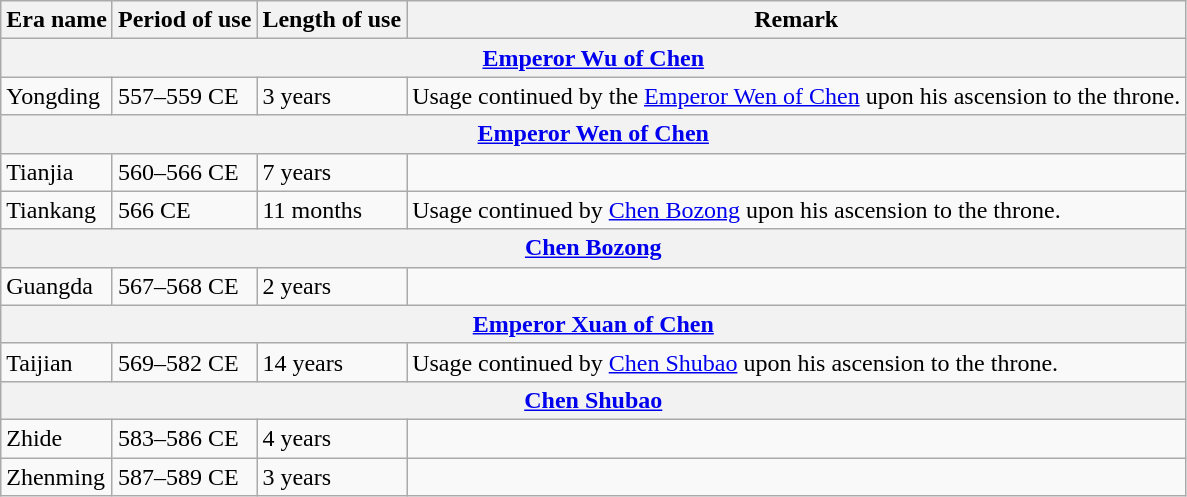<table class="wikitable">
<tr>
<th>Era name</th>
<th>Period of use</th>
<th>Length of use</th>
<th>Remark</th>
</tr>
<tr>
<th colspan="4"><a href='#'>Emperor Wu of Chen</a><br></th>
</tr>
<tr>
<td>Yongding<br></td>
<td>557–559 CE</td>
<td>3 years</td>
<td>Usage continued by the <a href='#'>Emperor Wen of Chen</a> upon his ascension to the throne.</td>
</tr>
<tr>
<th colspan="4"><a href='#'>Emperor Wen of Chen</a><br></th>
</tr>
<tr>
<td>Tianjia<br></td>
<td>560–566 CE</td>
<td>7 years</td>
<td></td>
</tr>
<tr>
<td>Tiankang<br></td>
<td>566 CE</td>
<td>11 months</td>
<td>Usage continued by <a href='#'>Chen Bozong</a> upon his ascension to the throne.</td>
</tr>
<tr>
<th colspan="4"><a href='#'>Chen Bozong</a><br></th>
</tr>
<tr>
<td>Guangda<br></td>
<td>567–568 CE</td>
<td>2 years</td>
<td></td>
</tr>
<tr>
<th colspan="4"><a href='#'>Emperor Xuan of Chen</a><br></th>
</tr>
<tr>
<td>Taijian<br></td>
<td>569–582 CE</td>
<td>14 years</td>
<td>Usage continued by <a href='#'>Chen Shubao</a> upon his ascension to the throne.</td>
</tr>
<tr>
<th colspan="4"><a href='#'>Chen Shubao</a><br></th>
</tr>
<tr>
<td>Zhide<br></td>
<td>583–586 CE</td>
<td>4 years</td>
<td></td>
</tr>
<tr>
<td>Zhenming<br></td>
<td>587–589 CE</td>
<td>3 years</td>
<td></td>
</tr>
</table>
